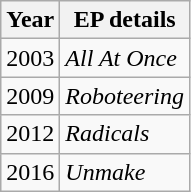<table class="wikitable" style="text-align:center;">
<tr>
<th>Year</th>
<th>EP details</th>
</tr>
<tr>
<td>2003</td>
<td style="text-align:left;"><em>All At Once</em><br></td>
</tr>
<tr>
<td>2009</td>
<td style="text-align:left;"><em>Roboteering</em><br></td>
</tr>
<tr>
<td>2012</td>
<td style="text-align:left;"><em>Radicals</em><br></td>
</tr>
<tr>
<td>2016</td>
<td style="text-align:left;"><em>Unmake</em><br></td>
</tr>
</table>
